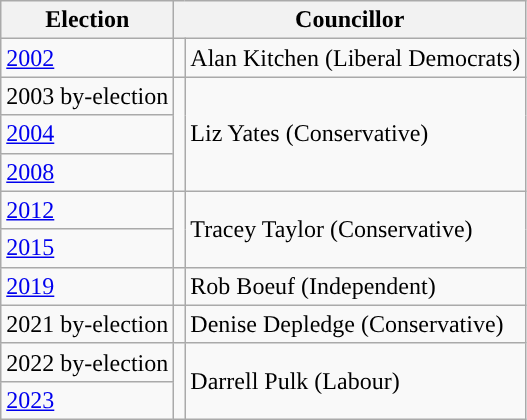<table class="wikitable">
<tr>
<th>Election</th>
<th colspan="2">Councillor</th>
</tr>
<tr>
<td><a href='#'>2002</a></td>
<td style="background-color: "></td>
<td>Alan Kitchen (Liberal Democrats)</td>
</tr>
<tr>
<td>2003 by-election</td>
<td rowspan="3" style="background-color: "></td>
<td rowspan="3">Liz Yates (Conservative)</td>
</tr>
<tr>
<td><a href='#'>2004</a></td>
</tr>
<tr>
<td><a href='#'>2008</a></td>
</tr>
<tr>
<td><a href='#'>2012</a></td>
<td rowspan="2" style="background-color: "></td>
<td rowspan="2">Tracey Taylor (Conservative)</td>
</tr>
<tr>
<td><a href='#'>2015</a></td>
</tr>
<tr>
<td><a href='#'>2019</a></td>
<td style="background-color: "></td>
<td>Rob Boeuf (Independent)</td>
</tr>
<tr>
<td>2021 by-election</td>
<td style="background-color: "></td>
<td>Denise Depledge (Conservative)</td>
</tr>
<tr>
<td>2022 by-election</td>
<td rowspan="2" style="background-color: "></td>
<td rowspan="2">Darrell Pulk (Labour)</td>
</tr>
<tr>
<td><a href='#'>2023</a></td>
</tr>
</table>
